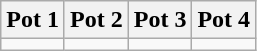<table class="wikitable">
<tr>
<th width=25%>Pot 1</th>
<th width=25%>Pot 2</th>
<th width=25%>Pot 3</th>
<th width=25%>Pot 4</th>
</tr>
<tr>
<td></td>
<td></td>
<td></td>
<td></td>
</tr>
</table>
